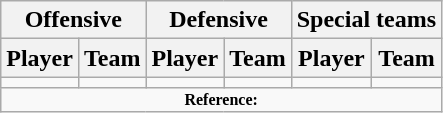<table class="wikitable" border="1">
<tr>
<th colspan="2">Offensive</th>
<th colspan="2">Defensive</th>
<th colspan="2">Special teams</th>
</tr>
<tr>
<th>Player</th>
<th>Team</th>
<th>Player</th>
<th>Team</th>
<th>Player</th>
<th>Team</th>
</tr>
<tr>
<td></td>
<td></td>
<td></td>
<td></td>
<td></td>
<td></td>
</tr>
<tr>
<td colspan="6" style="font-size: 8pt" align="center"><strong>Reference:</strong></td>
</tr>
</table>
